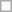<table class=wikitable>
<tr>
<td> </td>
</tr>
</table>
